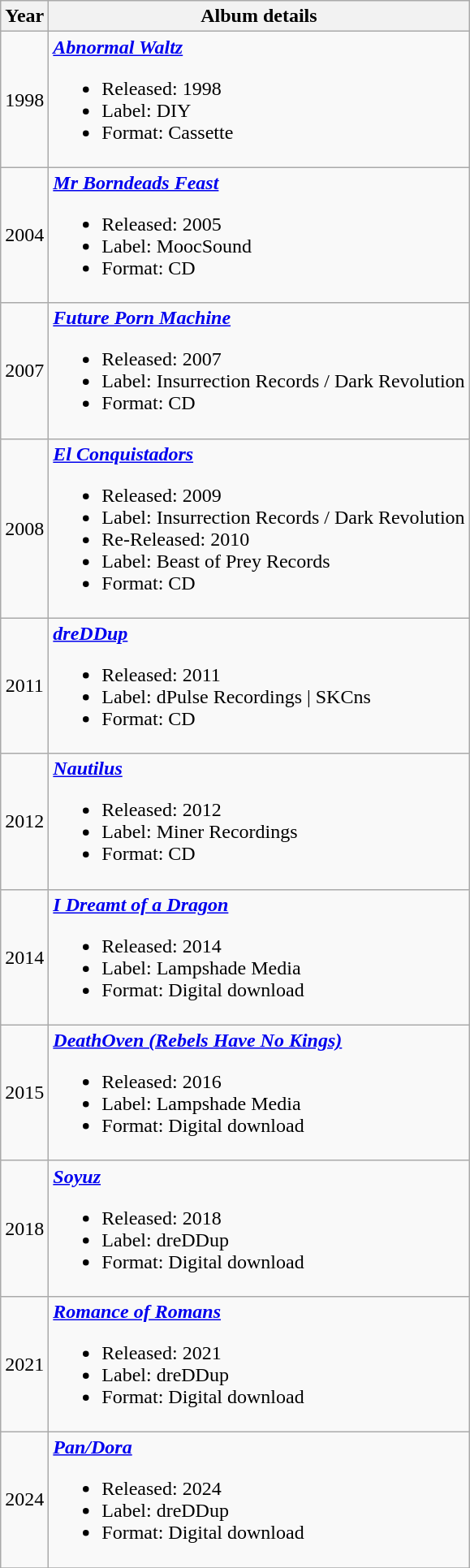<table class ="wikitable">
<tr>
<th>Year</th>
<th>Album details</th>
</tr>
<tr>
<td align="center" rowspan="1">1998</td>
<td><strong><em><a href='#'>Abnormal Waltz</a></em></strong><br><ul><li>Released: 1998</li><li>Label: DIY</li><li>Format: Cassette</li></ul></td>
</tr>
<tr>
<td align="center" rowspan="1">2004</td>
<td><strong><em><a href='#'>Mr Borndeads Feast</a></em></strong><br><ul><li>Released: 2005</li><li>Label: MoocSound</li><li>Format: CD</li></ul></td>
</tr>
<tr>
<td align="center" rowspan="1">2007</td>
<td><strong><em><a href='#'>Future Porn Machine</a></em></strong><br><ul><li>Released: 2007</li><li>Label: Insurrection Records / Dark Revolution</li><li>Format: CD</li></ul></td>
</tr>
<tr>
<td align="center" rowspan="1">2008</td>
<td><strong><em><a href='#'>El Conquistadors</a></em></strong><br><ul><li>Released: 2009</li><li>Label: Insurrection Records / Dark Revolution</li><li>Re-Released: 2010</li><li>Label: Beast of Prey Records</li><li>Format: CD</li></ul></td>
</tr>
<tr>
<td align="center" rowspan="1">2011</td>
<td><strong><em><a href='#'>dreDDup</a></em></strong><br><ul><li>Released: 2011</li><li>Label: dPulse Recordings | SKCns</li><li>Format: CD</li></ul></td>
</tr>
<tr>
<td align="center" rowspan="1">2012</td>
<td><strong><em><a href='#'>Nautilus</a></em></strong><br><ul><li>Released: 2012</li><li>Label: Miner Recordings</li><li>Format: CD</li></ul></td>
</tr>
<tr>
<td align="center" rowspan="1">2014</td>
<td><strong><em><a href='#'>I Dreamt of a Dragon</a></em></strong><br><ul><li>Released: 2014</li><li>Label: Lampshade Media</li><li>Format: Digital download</li></ul></td>
</tr>
<tr>
<td align="center" rowspan="1">2015</td>
<td><strong><em><a href='#'>DeathOven (Rebels Have No Kings)</a></em></strong><br><ul><li>Released: 2016</li><li>Label: Lampshade Media</li><li>Format: Digital download</li></ul></td>
</tr>
<tr>
<td align="center" rowspan="1">2018</td>
<td><strong><em><a href='#'>Soyuz</a></em></strong><br><ul><li>Released: 2018</li><li>Label: dreDDup</li><li>Format: Digital download</li></ul></td>
</tr>
<tr>
<td align="center" rowspan="1">2021</td>
<td><strong><em><a href='#'>Romance of Romans</a></em></strong><br><ul><li>Released: 2021</li><li>Label: dreDDup</li><li>Format: Digital download</li></ul></td>
</tr>
<tr>
<td align="center" rowspan="1">2024</td>
<td><strong><em><a href='#'>Pan/Dora</a></em></strong><br><ul><li>Released: 2024</li><li>Label: dreDDup</li><li>Format: Digital download</li></ul></td>
</tr>
<tr>
</tr>
</table>
